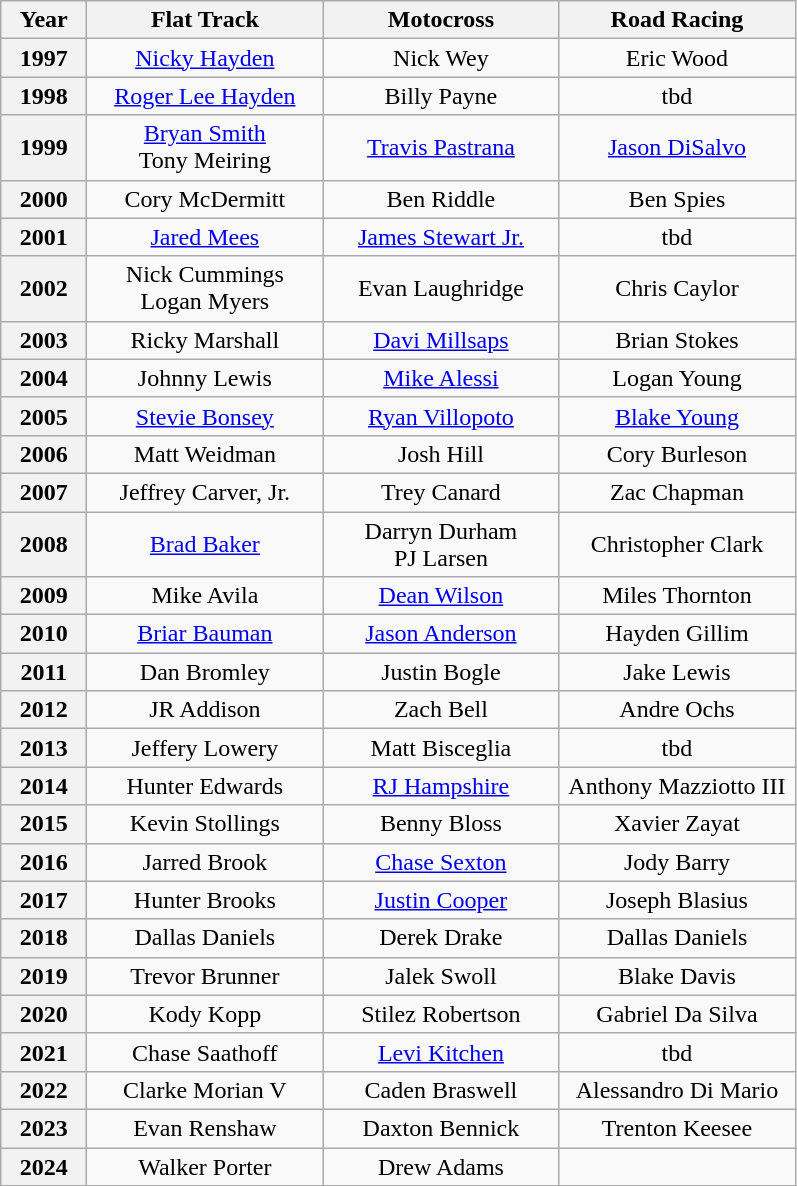<table class="wikitable" style="text-align:center;">
<tr>
<th width="50">Year</th>
<th width="150">Flat Track</th>
<th width="150">Motocross</th>
<th width="150">Road Racing</th>
</tr>
<tr>
<th>1997</th>
<td><a href='#'>Nicky Hayden</a></td>
<td>Nick Wey</td>
<td>Eric Wood</td>
</tr>
<tr>
<th>1998</th>
<td><a href='#'>Roger Lee Hayden</a></td>
<td>Billy Payne</td>
<td>tbd</td>
</tr>
<tr>
<th>1999</th>
<td><a href='#'>Bryan Smith</a><br>Tony Meiring</td>
<td><a href='#'>Travis Pastrana</a></td>
<td><a href='#'>Jason DiSalvo</a></td>
</tr>
<tr>
<th>2000</th>
<td>Cory McDermitt</td>
<td>Ben Riddle</td>
<td>Ben Spies</td>
</tr>
<tr>
<th>2001</th>
<td><a href='#'>Jared Mees</a></td>
<td><a href='#'>James Stewart Jr.</a></td>
<td>tbd</td>
</tr>
<tr>
<th>2002</th>
<td>Nick Cummings<br>Logan Myers</td>
<td>Evan Laughridge</td>
<td>Chris Caylor</td>
</tr>
<tr>
<th>2003</th>
<td>Ricky Marshall</td>
<td><a href='#'>Davi Millsaps</a></td>
<td>Brian Stokes</td>
</tr>
<tr>
<th>2004</th>
<td>Johnny Lewis</td>
<td><a href='#'>Mike Alessi</a></td>
<td>Logan Young</td>
</tr>
<tr>
<th>2005</th>
<td><a href='#'>Stevie Bonsey</a></td>
<td><a href='#'>Ryan Villopoto</a></td>
<td><a href='#'>Blake Young</a></td>
</tr>
<tr>
<th>2006</th>
<td>Matt Weidman</td>
<td>Josh Hill</td>
<td>Cory Burleson</td>
</tr>
<tr>
<th>2007</th>
<td>Jeffrey Carver, Jr.</td>
<td>Trey Canard</td>
<td>Zac Chapman</td>
</tr>
<tr>
<th>2008</th>
<td><a href='#'>Brad Baker</a></td>
<td>Darryn Durham<br>PJ Larsen</td>
<td>Christopher Clark</td>
</tr>
<tr>
<th>2009</th>
<td>Mike Avila</td>
<td><a href='#'>Dean Wilson</a></td>
<td>Miles Thornton</td>
</tr>
<tr>
<th>2010</th>
<td><a href='#'>Briar Bauman</a></td>
<td><a href='#'>Jason Anderson</a></td>
<td>Hayden Gillim</td>
</tr>
<tr>
<th>2011</th>
<td>Dan Bromley</td>
<td>Justin Bogle</td>
<td>Jake Lewis</td>
</tr>
<tr>
<th>2012</th>
<td>JR Addison</td>
<td>Zach Bell</td>
<td>Andre Ochs</td>
</tr>
<tr>
<th>2013</th>
<td>Jeffery Lowery</td>
<td>Matt Bisceglia</td>
<td>tbd</td>
</tr>
<tr>
<th>2014</th>
<td>Hunter Edwards</td>
<td><a href='#'>RJ Hampshire</a></td>
<td>Anthony Mazziotto III</td>
</tr>
<tr>
<th>2015</th>
<td>Kevin Stollings</td>
<td>Benny Bloss</td>
<td>Xavier Zayat</td>
</tr>
<tr>
<th>2016</th>
<td>Jarred Brook</td>
<td><a href='#'>Chase Sexton</a></td>
<td>Jody Barry</td>
</tr>
<tr>
<th>2017</th>
<td>Hunter Brooks</td>
<td><a href='#'>Justin Cooper</a></td>
<td>Joseph Blasius</td>
</tr>
<tr>
<th>2018</th>
<td>Dallas Daniels</td>
<td>Derek Drake</td>
<td>Dallas Daniels</td>
</tr>
<tr>
<th>2019</th>
<td>Trevor Brunner</td>
<td>Jalek Swoll</td>
<td>Blake Davis</td>
</tr>
<tr>
<th>2020</th>
<td>Kody Kopp</td>
<td>Stilez Robertson</td>
<td>Gabriel Da Silva</td>
</tr>
<tr>
<th>2021</th>
<td>Chase Saathoff</td>
<td><a href='#'>Levi Kitchen</a></td>
<td>tbd</td>
</tr>
<tr>
<th>2022</th>
<td>Clarke Morian V</td>
<td>Caden Braswell</td>
<td>Alessandro Di Mario</td>
</tr>
<tr>
<th>2023</th>
<td>Evan Renshaw</td>
<td>Daxton Bennick</td>
<td>Trenton Keesee</td>
</tr>
<tr>
<th>2024</th>
<td>Walker Porter</td>
<td>Drew Adams</td>
<td></td>
</tr>
</table>
